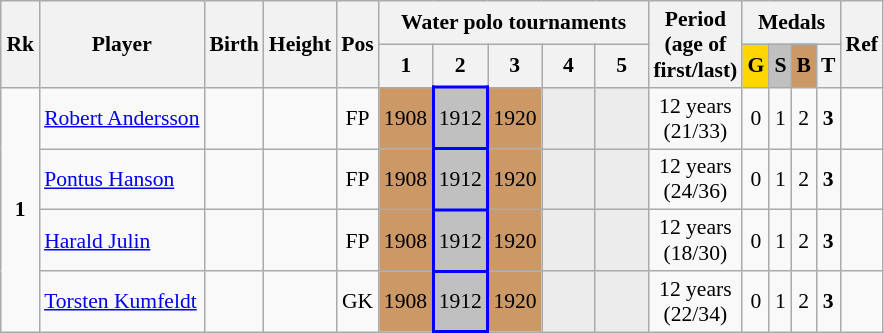<table class="wikitable sortable" style="text-align: center; font-size: 90%; margin-left: 1em;">
<tr>
<th rowspan="2">Rk</th>
<th rowspan="2">Player</th>
<th rowspan="2">Birth</th>
<th rowspan="2">Height</th>
<th rowspan="2">Pos</th>
<th colspan="5">Water polo tournaments</th>
<th rowspan="2">Period<br>(age of<br>first/last)</th>
<th colspan="4">Medals</th>
<th rowspan="2" class="unsortable">Ref</th>
</tr>
<tr>
<th>1</th>
<th style="width: 2em;" class="unsortable">2</th>
<th style="width: 2em;" class="unsortable">3</th>
<th style="width: 2em;" class="unsortable">4</th>
<th style="width: 2em;" class="unsortable">5</th>
<th style="background-color: gold;">G</th>
<th style="background-color: silver;">S</th>
<th style="background-color: #cc9966;">B</th>
<th>T</th>
</tr>
<tr>
<td rowspan="4"><strong>1</strong></td>
<td style="text-align: left;" data-sort-value="Andersson, Robert"><a href='#'>Robert Andersson</a></td>
<td></td>
<td></td>
<td>FP</td>
<td style="background-color: #cc9966;">1908</td>
<td style="border: 2px solid blue; background-color: silver;">1912</td>
<td style="background-color: #cc9966;">1920</td>
<td style="background-color: #ececec;"></td>
<td style="background-color: #ececec;"></td>
<td>12 years<br>(21/33)</td>
<td>0</td>
<td>1</td>
<td>2</td>
<td><strong>3</strong></td>
<td></td>
</tr>
<tr>
<td style="text-align: left;" data-sort-value="Hanson, Pontus"><a href='#'>Pontus Hanson</a></td>
<td></td>
<td></td>
<td>FP</td>
<td style="background-color: #cc9966;">1908</td>
<td style="border: 2px solid blue; background-color: silver;">1912</td>
<td style="background-color: #cc9966;">1920</td>
<td style="background-color: #ececec;"></td>
<td style="background-color: #ececec;"></td>
<td>12 years<br>(24/36)</td>
<td>0</td>
<td>1</td>
<td>2</td>
<td><strong>3</strong></td>
<td></td>
</tr>
<tr>
<td style="text-align: left;" data-sort-value="Julin, Harald"><a href='#'>Harald Julin</a></td>
<td></td>
<td></td>
<td>FP</td>
<td style="background-color: #cc9966;">1908</td>
<td style="border: 2px solid blue; background-color: silver;">1912</td>
<td style="background-color: #cc9966;">1920</td>
<td style="background-color: #ececec;"></td>
<td style="background-color: #ececec;"></td>
<td>12 years<br>(18/30)</td>
<td>0</td>
<td>1</td>
<td>2</td>
<td><strong>3</strong></td>
<td></td>
</tr>
<tr>
<td style="text-align: left;" data-sort-value="Kumfeldt, Torsten"><a href='#'>Torsten Kumfeldt</a></td>
<td></td>
<td></td>
<td>GK</td>
<td style="background-color: #cc9966;">1908</td>
<td style="border: 2px solid blue; background-color: silver;">1912</td>
<td style="background-color: #cc9966;">1920</td>
<td style="background-color: #ececec;"></td>
<td style="background-color: #ececec;"></td>
<td>12 years<br>(22/34)</td>
<td>0</td>
<td>1</td>
<td>2</td>
<td><strong>3</strong></td>
<td></td>
</tr>
</table>
